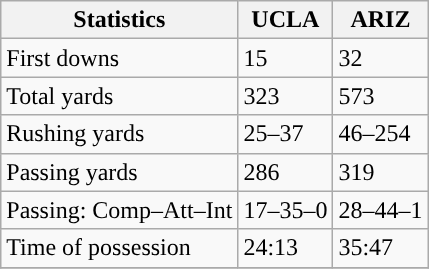<table class="wikitable" style="float: left;">
<tr>
<th>Statistics</th>
<th>UCLA</th>
<th>ARIZ</th>
</tr>
<tr>
<td>First downs</td>
<td>15</td>
<td>32</td>
</tr>
<tr>
<td>Total yards</td>
<td>323</td>
<td>573</td>
</tr>
<tr>
<td>Rushing yards</td>
<td>25–37</td>
<td>46–254</td>
</tr>
<tr>
<td>Passing yards</td>
<td>286</td>
<td>319</td>
</tr>
<tr>
<td>Passing: Comp–Att–Int</td>
<td>17–35–0</td>
<td>28–44–1</td>
</tr>
<tr>
<td>Time of possession</td>
<td>24:13</td>
<td>35:47</td>
</tr>
<tr>
</tr>
</table>
